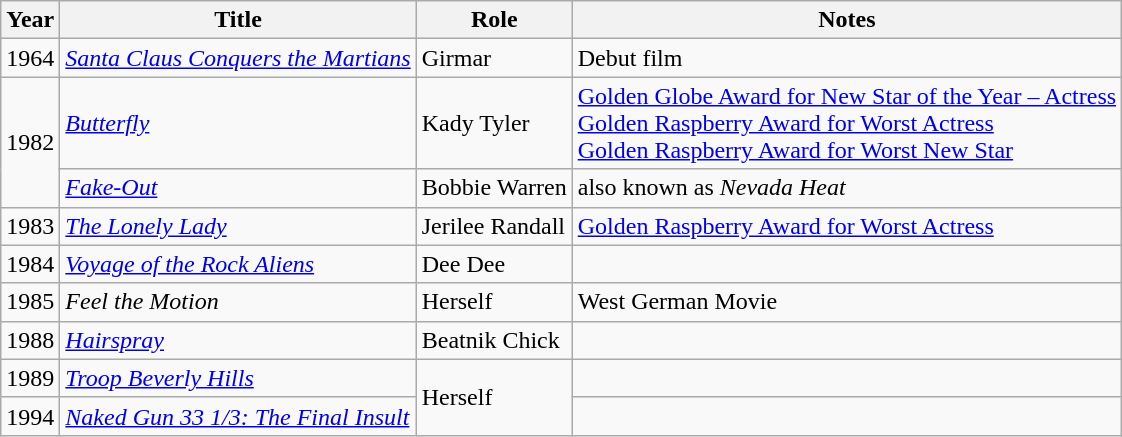<table class="wikitable sortable">
<tr>
<th>Year</th>
<th>Title</th>
<th>Role</th>
<th class="unsortable">Notes</th>
</tr>
<tr>
<td>1964</td>
<td><em><a href='#'>Santa Claus Conquers the Martians</a></em></td>
<td>Girmar</td>
<td>Debut film</td>
</tr>
<tr>
<td rowspan="2">1982</td>
<td><em><a href='#'>Butterfly</a></em></td>
<td>Kady Tyler</td>
<td><a href='#'>Golden Globe Award for New Star of the Year – Actress</a><br><a href='#'>Golden Raspberry Award for Worst Actress</a><br><a href='#'>Golden Raspberry Award for Worst New Star</a></td>
</tr>
<tr>
<td><em><a href='#'>Fake-Out</a></em></td>
<td>Bobbie Warren</td>
<td>also known as <em>Nevada Heat</em></td>
</tr>
<tr>
<td>1983</td>
<td><em><a href='#'>The Lonely Lady</a></em></td>
<td>Jerilee Randall</td>
<td><a href='#'>Golden Raspberry Award for Worst Actress</a></td>
</tr>
<tr>
<td>1984</td>
<td><em><a href='#'>Voyage of the Rock Aliens</a></em></td>
<td>Dee Dee</td>
<td></td>
</tr>
<tr>
<td>1985</td>
<td><em>Feel the Motion</em></td>
<td>Herself</td>
<td>West German Movie</td>
</tr>
<tr>
<td>1988</td>
<td><em><a href='#'>Hairspray</a></em></td>
<td>Beatnik Chick</td>
<td></td>
</tr>
<tr>
<td>1989</td>
<td><em><a href='#'>Troop Beverly Hills</a></em></td>
<td rowspan="2">Herself</td>
<td></td>
</tr>
<tr>
<td>1994</td>
<td><em><a href='#'>Naked Gun 33 1/3: The Final Insult</a></em></td>
<td></td>
</tr>
</table>
